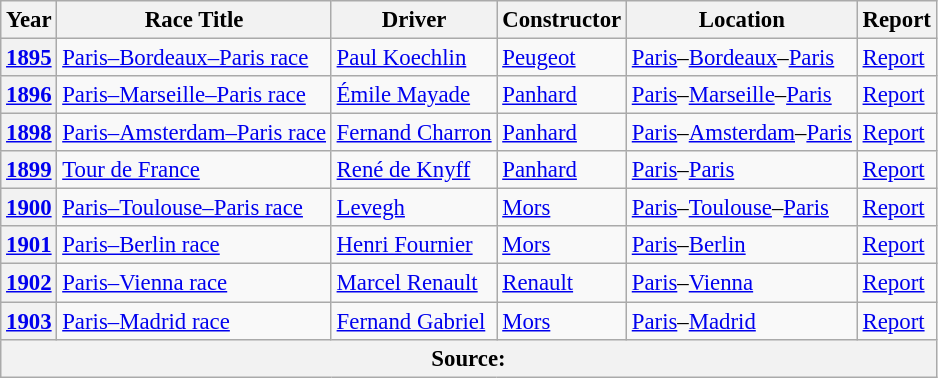<table class="wikitable" style="font-size: 95%;">
<tr>
<th>Year</th>
<th>Race Title</th>
<th>Driver</th>
<th>Constructor</th>
<th>Location</th>
<th>Report</th>
</tr>
<tr>
<th><a href='#'>1895</a></th>
<td><a href='#'>Paris–Bordeaux–Paris race</a></td>
<td> <a href='#'>Paul Koechlin</a></td>
<td><a href='#'>Peugeot</a></td>
<td><a href='#'>Paris</a>–<a href='#'>Bordeaux</a>–<a href='#'>Paris</a></td>
<td><a href='#'>Report</a></td>
</tr>
<tr>
<th><a href='#'>1896</a></th>
<td><a href='#'>Paris–Marseille–Paris race</a></td>
<td> <a href='#'>Émile Mayade</a></td>
<td><a href='#'>Panhard</a></td>
<td><a href='#'>Paris</a>–<a href='#'>Marseille</a>–<a href='#'>Paris</a></td>
<td><a href='#'>Report</a></td>
</tr>
<tr>
<th><a href='#'>1898</a></th>
<td><a href='#'>Paris–Amsterdam–Paris race</a></td>
<td> <a href='#'>Fernand Charron</a></td>
<td><a href='#'>Panhard</a></td>
<td><a href='#'>Paris</a>–<a href='#'>Amsterdam</a>–<a href='#'>Paris</a></td>
<td><a href='#'>Report</a></td>
</tr>
<tr>
<th><a href='#'>1899</a></th>
<td><a href='#'>Tour de France</a></td>
<td> <a href='#'>René de Knyff</a></td>
<td><a href='#'>Panhard</a></td>
<td><a href='#'>Paris</a>–<a href='#'>Paris</a></td>
<td><a href='#'>Report</a></td>
</tr>
<tr>
<th><a href='#'>1900</a></th>
<td><a href='#'>Paris–Toulouse–Paris race</a></td>
<td> <a href='#'>Levegh</a></td>
<td><a href='#'>Mors</a></td>
<td><a href='#'>Paris</a>–<a href='#'>Toulouse</a>–<a href='#'>Paris</a></td>
<td><a href='#'>Report</a></td>
</tr>
<tr>
<th><a href='#'>1901</a></th>
<td><a href='#'>Paris–Berlin race</a></td>
<td> <a href='#'>Henri Fournier</a></td>
<td><a href='#'>Mors</a></td>
<td><a href='#'>Paris</a>–<a href='#'>Berlin</a></td>
<td><a href='#'>Report</a></td>
</tr>
<tr>
<th><a href='#'>1902</a></th>
<td><a href='#'>Paris–Vienna race</a></td>
<td> <a href='#'>Marcel Renault</a></td>
<td><a href='#'>Renault</a></td>
<td><a href='#'>Paris</a>–<a href='#'>Vienna</a></td>
<td><a href='#'>Report</a></td>
</tr>
<tr>
<th><a href='#'>1903</a></th>
<td><a href='#'>Paris–Madrid race</a></td>
<td> <a href='#'>Fernand Gabriel</a></td>
<td><a href='#'>Mors</a></td>
<td><a href='#'>Paris</a>–<a href='#'>Madrid</a></td>
<td><a href='#'>Report</a></td>
</tr>
<tr>
<th colspan=6>Source:</th>
</tr>
</table>
